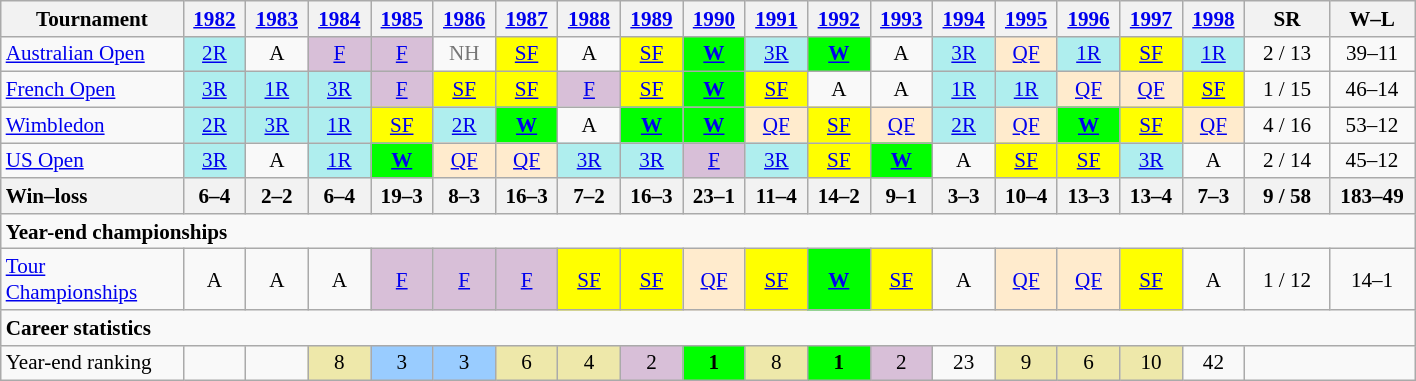<table class=wikitable style=text-align:center;font-size:88%>
<tr>
<th width=115>Tournament</th>
<th width=35><a href='#'>1982</a></th>
<th width=35><a href='#'>1983</a></th>
<th width=35><a href='#'>1984</a></th>
<th width=35><a href='#'>1985</a></th>
<th width=35><a href='#'>1986</a></th>
<th width=35><a href='#'>1987</a></th>
<th width=35><a href='#'>1988</a></th>
<th width=35><a href='#'>1989</a></th>
<th width=35><a href='#'>1990</a></th>
<th width=35><a href='#'>1991</a></th>
<th width=35><a href='#'>1992</a></th>
<th width=35><a href='#'>1993</a></th>
<th width=35><a href='#'>1994</a></th>
<th width=35><a href='#'>1995</a></th>
<th width=35><a href='#'>1996</a></th>
<th width=35><a href='#'>1997</a></th>
<th width=35><a href='#'>1998</a></th>
<th width=50>SR</th>
<th width=50>W–L</th>
</tr>
<tr>
<td align=left><a href='#'>Australian Open</a></td>
<td bgcolor=afeeee><a href='#'>2R</a></td>
<td>A</td>
<td bgcolor=d8bfd8><a href='#'>F</a></td>
<td bgcolor=d8bfd8><a href='#'>F</a></td>
<td style=color:#767676>NH</td>
<td bgcolor=yellow><a href='#'>SF</a></td>
<td>A</td>
<td bgcolor=yellow><a href='#'>SF</a></td>
<td bgcolor=lime><strong><a href='#'>W</a></strong></td>
<td bgcolor=afeeee><a href='#'>3R</a></td>
<td bgcolor=lime><strong><a href='#'>W</a></strong></td>
<td>A</td>
<td bgcolor=afeeee><a href='#'>3R</a></td>
<td bgcolor=ffebcd><a href='#'>QF</a></td>
<td bgcolor=afeeee><a href='#'>1R</a></td>
<td bgcolor=yellow><a href='#'>SF</a></td>
<td bgcolor=afeeee><a href='#'>1R</a></td>
<td>2 / 13</td>
<td>39–11</td>
</tr>
<tr>
<td align=left><a href='#'>French Open</a></td>
<td bgcolor=afeeee><a href='#'>3R</a></td>
<td bgcolor=afeeee><a href='#'>1R</a></td>
<td bgcolor=afeeee><a href='#'>3R</a></td>
<td bgcolor=d8bfd8><a href='#'>F</a></td>
<td bgcolor=yellow><a href='#'>SF</a></td>
<td bgcolor=yellow><a href='#'>SF</a></td>
<td bgcolor=d8bfd8><a href='#'>F</a></td>
<td bgcolor=yellow><a href='#'>SF</a></td>
<td bgcolor=lime><strong><a href='#'>W</a></strong></td>
<td bgcolor=yellow><a href='#'>SF</a></td>
<td>A</td>
<td>A</td>
<td bgcolor=afeeee><a href='#'>1R</a></td>
<td bgcolor=afeeee><a href='#'>1R</a></td>
<td bgcolor=ffebcd><a href='#'>QF</a></td>
<td bgcolor=ffebcd><a href='#'>QF</a></td>
<td bgcolor=yellow><a href='#'>SF</a></td>
<td>1 / 15</td>
<td>46–14</td>
</tr>
<tr>
<td align=left><a href='#'>Wimbledon</a></td>
<td bgcolor=afeeee><a href='#'>2R</a></td>
<td bgcolor=afeeee><a href='#'>3R</a></td>
<td bgcolor=afeeee><a href='#'>1R</a></td>
<td bgcolor=yellow><a href='#'>SF</a></td>
<td bgcolor=afeeee><a href='#'>2R</a></td>
<td bgcolor=lime><strong><a href='#'>W</a></strong></td>
<td>A</td>
<td bgcolor=lime><strong><a href='#'>W</a></strong></td>
<td bgcolor=lime><strong><a href='#'>W</a></strong></td>
<td bgcolor=ffebcd><a href='#'>QF</a></td>
<td bgcolor=yellow><a href='#'>SF</a></td>
<td bgcolor=ffebcd><a href='#'>QF</a></td>
<td bgcolor=afeeee><a href='#'>2R</a></td>
<td bgcolor=ffebcd><a href='#'>QF</a></td>
<td bgcolor=lime><strong><a href='#'>W</a></strong></td>
<td bgcolor=yellow><a href='#'>SF</a></td>
<td bgcolor=ffebcd><a href='#'>QF</a></td>
<td>4 / 16</td>
<td>53–12</td>
</tr>
<tr>
<td align=left><a href='#'>US Open</a></td>
<td bgcolor=afeeee><a href='#'>3R</a></td>
<td>A</td>
<td bgcolor=afeeee><a href='#'>1R</a></td>
<td bgcolor=lime><strong><a href='#'>W</a></strong></td>
<td bgcolor=ffebcd><a href='#'>QF</a></td>
<td bgcolor=ffebcd><a href='#'>QF</a></td>
<td bgcolor=afeeee><a href='#'>3R</a></td>
<td bgcolor=afeeee><a href='#'>3R</a></td>
<td bgcolor=d8bfd8><a href='#'>F</a></td>
<td bgcolor=afeeee><a href='#'>3R</a></td>
<td bgcolor=yellow><a href='#'>SF</a></td>
<td bgcolor=lime><strong><a href='#'>W</a></strong></td>
<td>A</td>
<td bgcolor=yellow><a href='#'>SF</a></td>
<td bgcolor=yellow><a href='#'>SF</a></td>
<td bgcolor=afeeee><a href='#'>3R</a></td>
<td>A</td>
<td>2 / 14</td>
<td>45–12</td>
</tr>
<tr>
<th style="text-align:left;">Win–loss</th>
<th>6–4</th>
<th>2–2</th>
<th>6–4</th>
<th>19–3</th>
<th>8–3</th>
<th>16–3</th>
<th>7–2</th>
<th>16–3</th>
<th>23–1</th>
<th>11–4</th>
<th>14–2</th>
<th>9–1</th>
<th>3–3</th>
<th>10–4</th>
<th>13–3</th>
<th>13–4</th>
<th>7–3</th>
<th>9 / 58</th>
<th>183–49</th>
</tr>
<tr>
<td colspan=25 align=left><strong>Year-end championships</strong></td>
</tr>
<tr>
<td align=left><a href='#'>Tour Championships</a></td>
<td>A</td>
<td>A</td>
<td>A</td>
<td bgcolor=d8bfd8><a href='#'>F</a></td>
<td bgcolor=d8bfd8><a href='#'>F</a></td>
<td bgcolor=d8bfd8><a href='#'>F</a></td>
<td bgcolor=yellow><a href='#'>SF</a></td>
<td bgcolor=yellow><a href='#'>SF</a></td>
<td bgcolor=ffebcd><a href='#'>QF</a></td>
<td bgcolor=yellow><a href='#'>SF</a></td>
<td bgcolor=lime><strong><a href='#'>W</a></strong></td>
<td bgcolor=yellow><a href='#'>SF</a></td>
<td>A</td>
<td bgcolor=ffebcd><a href='#'>QF</a></td>
<td bgcolor=ffebcd><a href='#'>QF</a></td>
<td bgcolor=yellow><a href='#'>SF</a></td>
<td>A</td>
<td>1 / 12</td>
<td>14–1</td>
</tr>
<tr>
<td colspan="25" style="text-align:left;"><strong>Career statistics</strong></td>
</tr>
<tr>
<td align=left>Year-end ranking</td>
<td></td>
<td></td>
<td bgcolor=EEE8AA>8</td>
<td bgcolor=99ccff>3</td>
<td bgcolor=99ccff>3</td>
<td bgcolor=EEE8AA>6</td>
<td bgcolor=EEE8AA>4</td>
<td bgcolor=D8BFD8>2</td>
<td bgcolor=00ff00><strong>1</strong></td>
<td bgcolor=EEE8AA>8</td>
<td bgcolor=00ff00><strong>1</strong></td>
<td bgcolor=D8BFD8>2</td>
<td>23</td>
<td bgcolor=EEE8AA>9</td>
<td bgcolor=EEE8AA>6</td>
<td bgcolor=EEE8AA>10</td>
<td>42</td>
<td colspan=2></td>
</tr>
</table>
